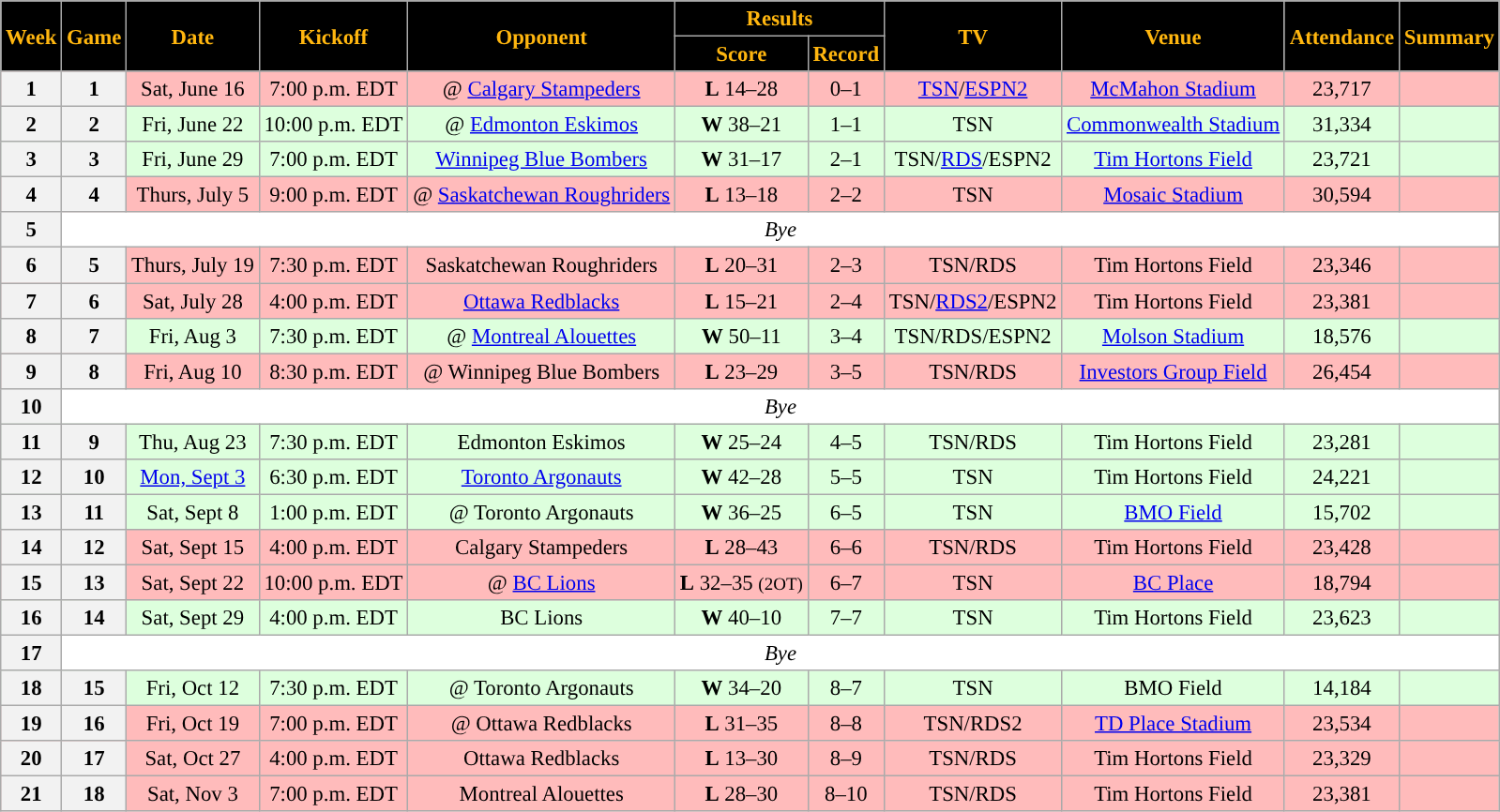<table class="wikitable" style="font-size: 95%;">
<tr>
<th style="background:black;color:#FFB60F;" rowspan=2>Week</th>
<th style="background:black;color:#FFB60F;" rowspan=2>Game</th>
<th style="background:black;color:#FFB60F;" rowspan=2>Date</th>
<th style="background:black;color:#FFB60F;" rowspan=2>Kickoff</th>
<th style="background:black;color:#FFB60F;" rowspan=2>Opponent</th>
<th style="background:black;color:#FFB60F;" colspan=2>Results</th>
<th style="background:black;color:#FFB60F;" rowspan=2>TV</th>
<th style="background:black;color:#FFB60F;" rowspan=2>Venue</th>
<th style="background:black;color:#FFB60F;" rowspan=2>Attendance</th>
<th style="background:black;color:#FFB60F;" rowspan=2>Summary</th>
</tr>
<tr>
<th style="background:black;color:#FFB60F;">Score</th>
<th style="background:black;color:#FFB60F;">Record</th>
</tr>
<tr align="center"= bgcolor="ffbbbb">
<th align="center">1</th>
<th align="center">1</th>
<td align="center">Sat, June 16</td>
<td align="center">7:00 p.m. EDT</td>
<td align="center">@ <a href='#'>Calgary Stampeders</a></td>
<td align="center"><strong>L</strong> 14–28</td>
<td align="center">0–1</td>
<td align="center"><a href='#'>TSN</a>/<a href='#'>ESPN2</a></td>
<td align="center"><a href='#'>McMahon Stadium</a></td>
<td align="center">23,717</td>
<td align="center"></td>
</tr>
<tr align="center"= bgcolor="ddffdd">
<th align="center">2</th>
<th align="center">2</th>
<td align="center">Fri, June 22</td>
<td align="center">10:00 p.m. EDT</td>
<td align="center">@ <a href='#'>Edmonton Eskimos</a></td>
<td align="center"><strong>W</strong> 38–21</td>
<td align="center">1–1</td>
<td align="center">TSN</td>
<td align="center"><a href='#'>Commonwealth Stadium</a></td>
<td align="center">31,334</td>
<td align="center"></td>
</tr>
<tr align="center"= bgcolor="ddffdd">
<th align="center">3</th>
<th align="center">3</th>
<td align="center">Fri, June 29</td>
<td align="center">7:00 p.m. EDT</td>
<td align="center"><a href='#'>Winnipeg Blue Bombers</a></td>
<td align="center"><strong>W</strong> 31–17</td>
<td align="center">2–1</td>
<td align="center">TSN/<a href='#'>RDS</a>/ESPN2</td>
<td align="center"><a href='#'>Tim Hortons Field</a></td>
<td align="center">23,721</td>
<td align="center"></td>
</tr>
<tr align="center"= bgcolor="ffbbbb">
<th align="center">4</th>
<th align="center">4</th>
<td align="center">Thurs, July 5</td>
<td align="center">9:00 p.m. EDT</td>
<td align="center">@ <a href='#'>Saskatchewan Roughriders</a></td>
<td align="center"><strong>L</strong> 13–18</td>
<td align="center">2–2</td>
<td align="center">TSN</td>
<td align="center"><a href='#'>Mosaic Stadium</a></td>
<td align="center">30,594</td>
<td align="center"></td>
</tr>
<tr align="center"= bgcolor="ffffff">
<th align="center">5</th>
<td colspan=10 align="center" valign="middle"><em>Bye</em></td>
</tr>
<tr align="center"= bgcolor="ffbbbb">
<th align="center">6</th>
<th align="center">5</th>
<td align="center">Thurs, July 19</td>
<td align="center">7:30 p.m. EDT</td>
<td align="center">Saskatchewan Roughriders</td>
<td align="center"><strong>L</strong> 20–31</td>
<td align="center">2–3</td>
<td align="center">TSN/RDS</td>
<td align="center">Tim Hortons Field</td>
<td align="center">23,346</td>
<td align="center"></td>
</tr>
<tr align="center" bgcolor="ffbbbb">
<th align="center">7</th>
<th align="center">6</th>
<td align="center">Sat, July 28</td>
<td align="center">4:00 p.m. EDT</td>
<td align="center"><a href='#'>Ottawa Redblacks</a></td>
<td align="center"><strong>L</strong> 15–21</td>
<td align="center">2–4</td>
<td align="center">TSN/<a href='#'>RDS2</a>/ESPN2</td>
<td align="center">Tim Hortons Field</td>
<td align="center">23,381</td>
<td align="center"></td>
</tr>
<tr align="center"= bgcolor="ddffdd">
<th align="center">8</th>
<th align="center">7</th>
<td align="center">Fri, Aug 3</td>
<td align="center">7:30 p.m. EDT</td>
<td align="center">@ <a href='#'>Montreal Alouettes</a></td>
<td align="center"><strong>W</strong> 50–11</td>
<td align="center">3–4</td>
<td align="center">TSN/RDS/ESPN2</td>
<td align="center"><a href='#'>Molson Stadium</a></td>
<td align="center">18,576</td>
<td align="center"></td>
</tr>
<tr align="center"= bgcolor="ffbbbb">
<th align="center">9</th>
<th align="center">8</th>
<td align="center">Fri, Aug 10</td>
<td align="center">8:30 p.m. EDT</td>
<td align="center">@ Winnipeg Blue Bombers</td>
<td align="center"><strong>L</strong> 23–29</td>
<td align="center">3–5</td>
<td align="center">TSN/RDS</td>
<td align="center"><a href='#'>Investors Group Field</a></td>
<td align="center">26,454</td>
<td align="center"></td>
</tr>
<tr align="center"= bgcolor="ffffff">
<th align="center">10</th>
<td colspan=10 align="center" valign="middle"><em>Bye</em></td>
</tr>
<tr align="center"= bgcolor="ddffdd">
<th align="center">11</th>
<th align="center">9</th>
<td align="center">Thu, Aug 23</td>
<td align="center">7:30 p.m. EDT</td>
<td align="center">Edmonton Eskimos</td>
<td align="center"><strong>W</strong> 25–24</td>
<td align="center">4–5</td>
<td align="center">TSN/RDS</td>
<td align="center">Tim Hortons Field</td>
<td align="center">23,281</td>
<td align="center"></td>
</tr>
<tr align="center"= bgcolor="ddffdd">
<th align="center">12</th>
<th align="center">10</th>
<td align="center"><a href='#'>Mon, Sept 3</a></td>
<td align="center">6:30 p.m. EDT</td>
<td align="center"><a href='#'>Toronto Argonauts</a></td>
<td align="center"><strong>W</strong> 42–28</td>
<td align="center">5–5</td>
<td align="center">TSN</td>
<td align="center">Tim Hortons Field</td>
<td align="center">24,221</td>
<td align="center"></td>
</tr>
<tr align="center"= bgcolor="ddffdd">
<th align="center">13</th>
<th align="center">11</th>
<td align="center">Sat, Sept 8</td>
<td align="center">1:00 p.m. EDT</td>
<td align="center">@ Toronto Argonauts</td>
<td align="center"><strong>W</strong> 36–25</td>
<td align="center">6–5</td>
<td align="center">TSN</td>
<td align="center"><a href='#'>BMO Field</a></td>
<td align="center">15,702</td>
<td align="center"></td>
</tr>
<tr align="center"= bgcolor="ffbbbb">
<th align="center">14</th>
<th align="center">12</th>
<td align="center">Sat, Sept 15</td>
<td align="center">4:00 p.m. EDT</td>
<td align="center">Calgary Stampeders</td>
<td align="center"><strong>L</strong> 28–43</td>
<td align="center">6–6</td>
<td align="center">TSN/RDS</td>
<td align="center">Tim Hortons Field</td>
<td align="center">23,428</td>
<td align="center"></td>
</tr>
<tr align="center"= bgcolor="ffbbbb">
<th align="center">15</th>
<th align="center">13</th>
<td align="center">Sat, Sept 22</td>
<td align="center">10:00 p.m. EDT</td>
<td align="center">@ <a href='#'>BC Lions</a></td>
<td align="center"><strong>L</strong> 32–35 <small>(2OT)</small></td>
<td align="center">6–7</td>
<td align="center">TSN</td>
<td align="center"><a href='#'>BC Place</a></td>
<td align="center">18,794</td>
<td align="center"></td>
</tr>
<tr align="center"= bgcolor="ddffdd">
<th align="center">16</th>
<th align="center">14</th>
<td align="center">Sat, Sept 29</td>
<td align="center">4:00 p.m. EDT</td>
<td align="center">BC Lions</td>
<td align="center"><strong>W</strong> 40–10</td>
<td align="center">7–7</td>
<td align="center">TSN</td>
<td align="center">Tim Hortons Field</td>
<td align="center">23,623</td>
<td align="center"></td>
</tr>
<tr align="center"= bgcolor="ffffff">
<th align="center">17</th>
<td colspan=10 align="center" valign="middle"><em>Bye</em></td>
</tr>
<tr align="center"= bgcolor="ddffdd">
<th align="center">18</th>
<th align="center">15</th>
<td align="center">Fri, Oct 12</td>
<td align="center">7:30 p.m. EDT</td>
<td align="center">@ Toronto Argonauts</td>
<td align="center"><strong>W</strong> 34–20</td>
<td align="center">8–7</td>
<td align="center">TSN</td>
<td align="center">BMO Field</td>
<td align="center">14,184</td>
<td align="center"></td>
</tr>
<tr align="center"= bgcolor="ffbbbb">
<th align="center">19</th>
<th align="center">16</th>
<td align="center">Fri, Oct 19</td>
<td align="center">7:00 p.m. EDT</td>
<td align="center">@ Ottawa Redblacks</td>
<td align="center"><strong>L</strong> 31–35</td>
<td align="center">8–8</td>
<td align="center">TSN/RDS2</td>
<td align="center"><a href='#'>TD Place Stadium</a></td>
<td align="center">23,534</td>
<td align="center"></td>
</tr>
<tr align="center"= bgcolor="ffbbbb">
<th align="center">20</th>
<th align="center">17</th>
<td align="center">Sat, Oct 27</td>
<td align="center">4:00 p.m. EDT</td>
<td align="center">Ottawa Redblacks</td>
<td align="center"><strong>L</strong> 13–30</td>
<td align="center">8–9</td>
<td align="center">TSN/RDS</td>
<td align="center">Tim Hortons Field</td>
<td align="center">23,329</td>
<td align="center"></td>
</tr>
<tr align="center"= bgcolor="ffbbbb">
<th align="center">21</th>
<th align="center">18</th>
<td align="center">Sat, Nov 3</td>
<td align="center">7:00 p.m. EDT</td>
<td align="center">Montreal Alouettes</td>
<td align="center"><strong>L</strong> 28–30</td>
<td align="center">8–10</td>
<td align="center">TSN/RDS</td>
<td align="center">Tim Hortons Field</td>
<td align="center">23,381</td>
<td align="center"></td>
</tr>
</table>
